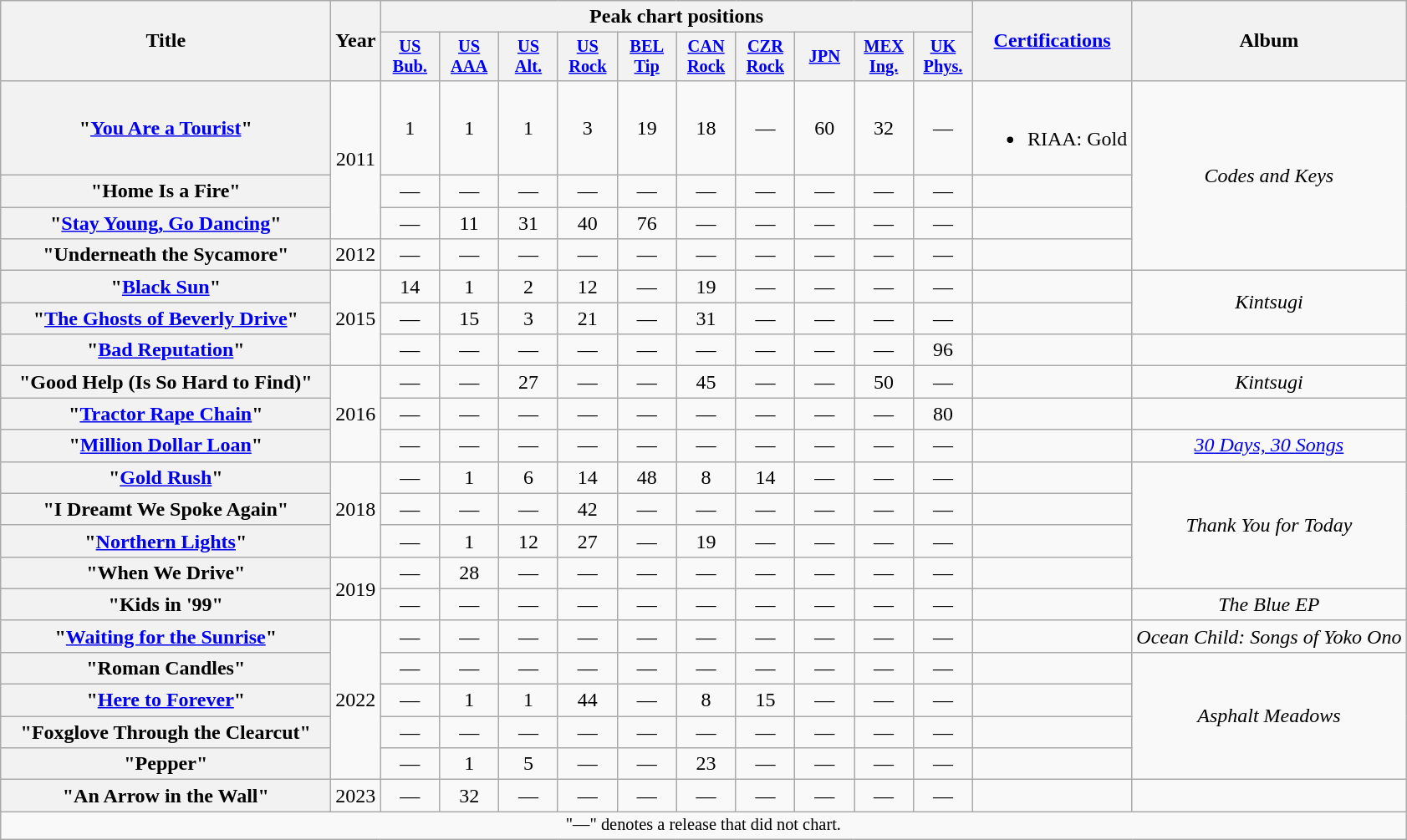<table class="wikitable plainrowheaders" style="text-align:center;">
<tr>
<th scope="col" rowspan="2" style="width:16em;">Title</th>
<th scope="col" rowspan="2" style="width:1em;">Year</th>
<th scope="col" colspan="10">Peak chart positions</th>
<th scope="col" rowspan="2"><a href='#'>Certifications</a></th>
<th scope="col" rowspan="2">Album</th>
</tr>
<tr>
<th scope="col" style="width:3em;font-size:85%;"><a href='#'>US<br>Bub.</a><br></th>
<th scope="col" style="width:3em;font-size:85%;"><a href='#'>US<br>AAA</a><br></th>
<th scope="col" style="width:3em;font-size:85%;"><a href='#'>US<br>Alt.</a><br></th>
<th scope="col" style="width:3em;font-size:85%;"><a href='#'>US<br>Rock</a><br></th>
<th scope="col" style="width:3em;font-size:85%;"><a href='#'>BEL<br>Tip</a><br></th>
<th scope="col" style="width:3em;font-size:85%;"><a href='#'>CAN<br>Rock</a><br></th>
<th scope="col" style="width:3em;font-size:85%;"><a href='#'>CZR<br>Rock</a><br></th>
<th scope="col" style="width:3em;font-size:85%;"><a href='#'>JPN</a><br></th>
<th scope="col" style="width:3em;font-size:85%;"><a href='#'>MEX<br>Ing.</a><br></th>
<th scope="col" style="width:3em;font-size:85%;"><a href='#'>UK<br>Phys.</a><br></th>
</tr>
<tr>
<th scope="row">"<a href='#'>You Are a Tourist</a>"</th>
<td rowspan="3">2011</td>
<td>1</td>
<td>1</td>
<td>1</td>
<td>3</td>
<td>19</td>
<td>18</td>
<td>—</td>
<td>60</td>
<td>32</td>
<td>—</td>
<td><br><ul><li>RIAA: Gold</li></ul></td>
<td rowspan="4"><em>Codes and Keys</em></td>
</tr>
<tr>
<th scope="row">"Home Is a Fire"</th>
<td>—</td>
<td>—</td>
<td>—</td>
<td>—</td>
<td>—</td>
<td>—</td>
<td>—</td>
<td>—</td>
<td>—</td>
<td>—</td>
<td></td>
</tr>
<tr>
<th scope="row">"<a href='#'>Stay Young, Go Dancing</a>"</th>
<td>—</td>
<td>11</td>
<td>31</td>
<td>40</td>
<td>76</td>
<td>—</td>
<td>—</td>
<td>—</td>
<td>—</td>
<td>—</td>
<td></td>
</tr>
<tr>
<th scope="row">"Underneath the Sycamore"</th>
<td>2012</td>
<td>—</td>
<td>—</td>
<td>—</td>
<td>—</td>
<td>—</td>
<td>—</td>
<td>—</td>
<td>—</td>
<td>—</td>
<td>—</td>
<td></td>
</tr>
<tr>
<th scope="row">"<a href='#'>Black Sun</a>"</th>
<td rowspan="3">2015</td>
<td>14</td>
<td>1</td>
<td>2</td>
<td>12</td>
<td>—</td>
<td>19</td>
<td>—</td>
<td>—</td>
<td>—</td>
<td>—</td>
<td></td>
<td rowspan="2"><em>Kintsugi</em></td>
</tr>
<tr>
<th scope="row">"<a href='#'>The Ghosts of Beverly Drive</a>"</th>
<td>—</td>
<td>15</td>
<td>3</td>
<td>21</td>
<td>—</td>
<td>31</td>
<td>—</td>
<td>—</td>
<td>—</td>
<td>—</td>
<td></td>
</tr>
<tr>
<th scope="row">"<a href='#'>Bad Reputation</a>"</th>
<td>—</td>
<td>—</td>
<td>—</td>
<td>—</td>
<td>—</td>
<td>—</td>
<td>—</td>
<td>—</td>
<td>—</td>
<td>96</td>
<td></td>
<td></td>
</tr>
<tr>
<th scope="row">"Good Help (Is So Hard to Find)"</th>
<td rowspan="3">2016</td>
<td>—</td>
<td>—</td>
<td>27</td>
<td>—</td>
<td>—</td>
<td>45</td>
<td>—</td>
<td>—</td>
<td>50</td>
<td>—</td>
<td></td>
<td><em>Kintsugi</em></td>
</tr>
<tr>
<th scope="row">"<a href='#'>Tractor Rape Chain</a>"</th>
<td>—</td>
<td>—</td>
<td>—</td>
<td>—</td>
<td>—</td>
<td>—</td>
<td>—</td>
<td>—</td>
<td>—</td>
<td>80</td>
<td></td>
<td></td>
</tr>
<tr>
<th scope="row">"<a href='#'>Million Dollar Loan</a>"</th>
<td>—</td>
<td>—</td>
<td>—</td>
<td>—</td>
<td>—</td>
<td>—</td>
<td>—</td>
<td>—</td>
<td>—</td>
<td>—</td>
<td></td>
<td><em><a href='#'>30 Days, 30 Songs</a></em></td>
</tr>
<tr>
<th scope="row">"<a href='#'>Gold Rush</a>"</th>
<td rowspan="3">2018</td>
<td>—</td>
<td>1</td>
<td>6</td>
<td>14</td>
<td>48</td>
<td>8</td>
<td>14</td>
<td>—</td>
<td>—</td>
<td>—</td>
<td></td>
<td rowspan="4"><em>Thank You for Today</em></td>
</tr>
<tr>
<th scope="row">"I Dreamt We Spoke Again"</th>
<td>—</td>
<td>—</td>
<td>—</td>
<td>42</td>
<td>—</td>
<td>—</td>
<td>—</td>
<td>—</td>
<td>—</td>
<td>—</td>
<td></td>
</tr>
<tr>
<th scope="row">"<a href='#'>Northern Lights</a>"</th>
<td>—</td>
<td>1</td>
<td>12</td>
<td>27</td>
<td>—</td>
<td>19</td>
<td>—</td>
<td>—</td>
<td>—</td>
<td>—</td>
<td></td>
</tr>
<tr>
<th scope="row">"When We Drive"</th>
<td rowspan="2">2019</td>
<td>—</td>
<td>28</td>
<td>—</td>
<td>—</td>
<td>—</td>
<td>—</td>
<td>—</td>
<td>—</td>
<td>—</td>
<td>—</td>
<td></td>
</tr>
<tr>
<th scope="row">"Kids in '99"</th>
<td>—</td>
<td>—</td>
<td>—</td>
<td>—</td>
<td>—</td>
<td>—</td>
<td>—</td>
<td>—</td>
<td>—</td>
<td>—</td>
<td></td>
<td><em>The Blue EP</em></td>
</tr>
<tr>
<th scope="row">"<a href='#'>Waiting for the Sunrise</a>"</th>
<td rowspan="5">2022</td>
<td>—</td>
<td>—</td>
<td>—</td>
<td>—</td>
<td>—</td>
<td>—</td>
<td>—</td>
<td>—</td>
<td>—</td>
<td>—</td>
<td></td>
<td><em>Ocean Child: Songs of Yoko Ono</em></td>
</tr>
<tr>
<th scope="row">"Roman Candles"</th>
<td>—</td>
<td>—</td>
<td>—</td>
<td>—</td>
<td>—</td>
<td>—</td>
<td>—</td>
<td>—</td>
<td>—</td>
<td>—</td>
<td></td>
<td rowspan="4"><em>Asphalt Meadows</em></td>
</tr>
<tr>
<th scope="row">"<a href='#'>Here to Forever</a>"</th>
<td>—</td>
<td>1</td>
<td>1</td>
<td>44</td>
<td>—</td>
<td>8</td>
<td>15</td>
<td>—</td>
<td>—</td>
<td>—</td>
<td></td>
</tr>
<tr>
<th scope="row">"Foxglove Through the Clearcut"</th>
<td>—</td>
<td>—</td>
<td>—</td>
<td>—</td>
<td>—</td>
<td>—</td>
<td>—</td>
<td>—</td>
<td>—</td>
<td>—</td>
<td></td>
</tr>
<tr>
<th scope="row">"Pepper"</th>
<td>—</td>
<td>1</td>
<td>5</td>
<td>—</td>
<td>—</td>
<td>23</td>
<td>—</td>
<td>—</td>
<td>—</td>
<td>—</td>
<td></td>
</tr>
<tr>
<th scope="row">"An Arrow in the Wall"</th>
<td>2023</td>
<td>—</td>
<td>32</td>
<td>—</td>
<td>—</td>
<td>—</td>
<td>—</td>
<td>—</td>
<td>—</td>
<td>—</td>
<td>—</td>
<td></td>
<td></td>
</tr>
<tr>
<td colspan="20" style="font-size:85%;">"—" denotes a release that did not chart.</td>
</tr>
</table>
